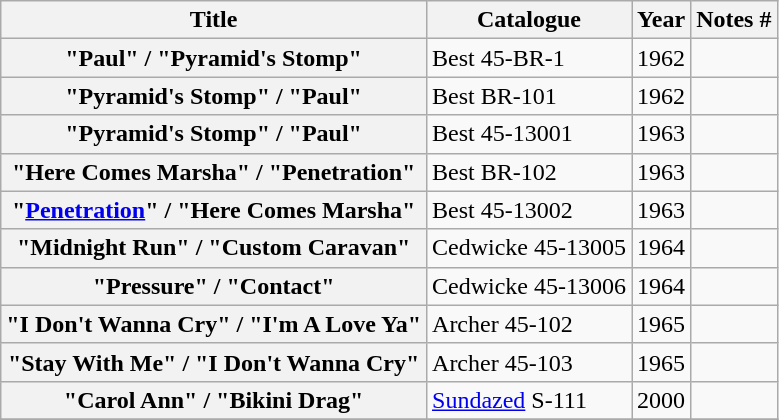<table class="wikitable plainrowheaders sortable">
<tr>
<th scope="col" class="unsortable">Title</th>
<th scope="col">Catalogue</th>
<th scope="col">Year</th>
<th scope="col" class="unsortable">Notes #</th>
</tr>
<tr>
<th scope="row">"Paul" / "Pyramid's Stomp"</th>
<td>Best 45-BR-1</td>
<td>1962</td>
<td></td>
</tr>
<tr>
<th scope="row">"Pyramid's Stomp" / "Paul"</th>
<td>Best BR-101</td>
<td>1962</td>
<td></td>
</tr>
<tr>
<th scope="row">"Pyramid's Stomp" / "Paul"</th>
<td>Best 45-13001</td>
<td>1963</td>
<td></td>
</tr>
<tr>
<th scope="row">"Here Comes Marsha" / "Penetration"</th>
<td>Best BR-102</td>
<td>1963</td>
<td></td>
</tr>
<tr>
<th scope="row">"<a href='#'>Penetration</a>" / "Here Comes Marsha"</th>
<td>Best 45-13002</td>
<td>1963</td>
<td></td>
</tr>
<tr>
<th scope="row">"Midnight Run" / "Custom Caravan"</th>
<td>Cedwicke 45-13005</td>
<td>1964</td>
<td></td>
</tr>
<tr>
<th scope="row">"Pressure" / "Contact"</th>
<td>Cedwicke 45-13006</td>
<td>1964</td>
<td></td>
</tr>
<tr>
<th scope="row">"I Don't Wanna Cry" / "I'm A Love Ya"</th>
<td>Archer 45-102</td>
<td>1965</td>
<td></td>
</tr>
<tr>
<th scope="row">"Stay With Me" / "I Don't Wanna Cry"</th>
<td>Archer 45-103</td>
<td>1965</td>
<td></td>
</tr>
<tr>
<th scope="row">"Carol Ann" / "Bikini Drag"</th>
<td><a href='#'>Sundazed</a> S-111</td>
<td>2000</td>
<td></td>
</tr>
<tr>
</tr>
</table>
